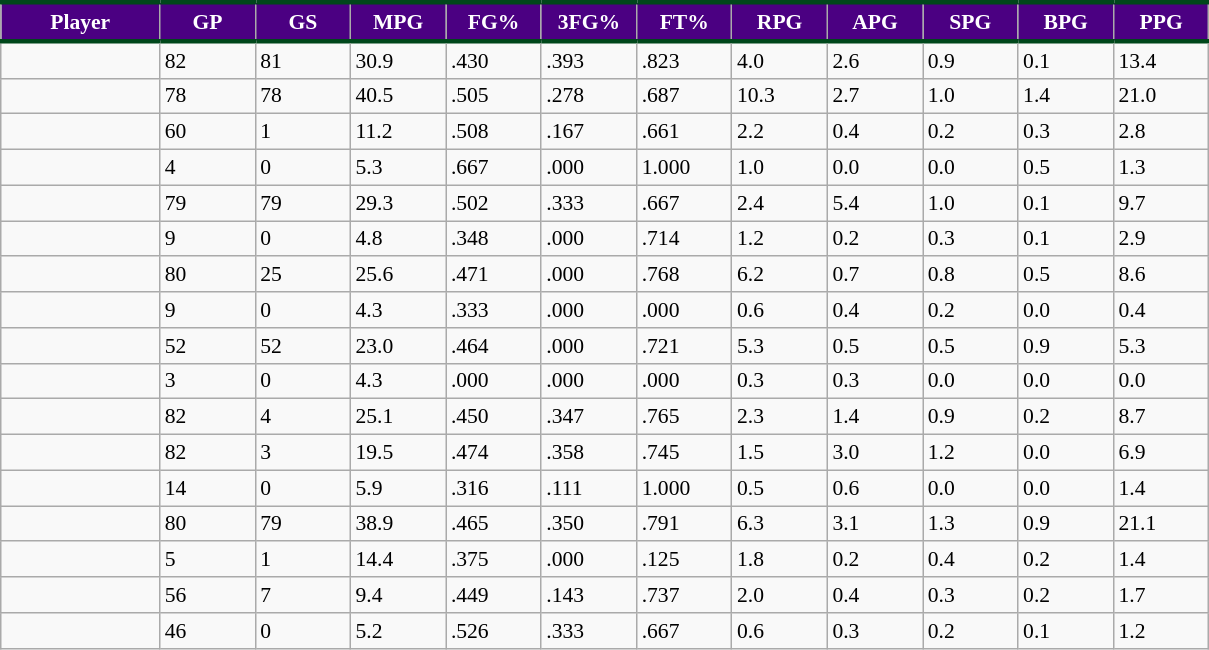<table class="wikitable sortable" style="font-size: 90%">
<tr>
<th style="background:#4B0082; color:#FFFFFF; border-top:#00471B 3px solid; border-bottom:#00471B 3px solid;" width="10%">Player</th>
<th style="background:#4B0082; color:#FFFFFF; border-top:#00471B 3px solid; border-bottom:#00471B 3px solid;" width="6%">GP</th>
<th style="background:#4B0082; color:#FFFFFF; border-top:#00471B 3px solid; border-bottom:#00471B 3px solid;" width="6%">GS</th>
<th style="background:#4B0082; color:#FFFFFF; border-top:#00471B 3px solid; border-bottom:#00471B 3px solid;" width="6%">MPG</th>
<th style="background:#4B0082; color:#FFFFFF; border-top:#00471B 3px solid; border-bottom:#00471B 3px solid;"width="6%">FG%</th>
<th style="background:#4B0082; color:#FFFFFF; border-top:#00471B 3px solid; border-bottom:#00471B 3px solid;" width="6%">3FG%</th>
<th style="background:#4B0082; color:#FFFFFF; border-top:#00471B 3px solid; border-bottom:#00471B 3px solid;" width="6%">FT%</th>
<th style="background:#4B0082; color:#FFFFFF; border-top:#00471B 3px solid; border-bottom:#00471B 3px solid;"width="6%">RPG</th>
<th style="background:#4B0082; color:#FFFFFF; border-top:#00471B 3px solid; border-bottom:#00471B 3px solid;"width="6%">APG</th>
<th style="background:#4B0082; color:#FFFFFF; border-top:#00471B 3px solid; border-bottom:#00471B 3px solid;"width="6%">SPG</th>
<th style="background:#4B0082; color:#FFFFFF; border-top:#00471B 3px solid; border-bottom:#00471B 3px solid;"width="6%">BPG</th>
<th style="background:#4B0082; color:#FFFFFF; border-top:#00471B 3px solid; border-bottom:#00471B 3px solid;"width="6%">PPG</th>
</tr>
<tr>
<td></td>
<td>82</td>
<td>81</td>
<td>30.9</td>
<td>.430</td>
<td>.393</td>
<td>.823</td>
<td>4.0</td>
<td>2.6</td>
<td>0.9</td>
<td>0.1</td>
<td>13.4</td>
</tr>
<tr>
<td></td>
<td>78</td>
<td>78</td>
<td>40.5</td>
<td>.505</td>
<td>.278</td>
<td>.687</td>
<td>10.3</td>
<td>2.7</td>
<td>1.0</td>
<td>1.4</td>
<td>21.0</td>
</tr>
<tr>
<td></td>
<td>60</td>
<td>1</td>
<td>11.2</td>
<td>.508</td>
<td>.167</td>
<td>.661</td>
<td>2.2</td>
<td>0.4</td>
<td>0.2</td>
<td>0.3</td>
<td>2.8</td>
</tr>
<tr>
<td></td>
<td>4</td>
<td>0</td>
<td>5.3</td>
<td>.667</td>
<td>.000</td>
<td>1.000</td>
<td>1.0</td>
<td>0.0</td>
<td>0.0</td>
<td>0.5</td>
<td>1.3</td>
</tr>
<tr>
<td></td>
<td>79</td>
<td>79</td>
<td>29.3</td>
<td>.502</td>
<td>.333</td>
<td>.667</td>
<td>2.4</td>
<td>5.4</td>
<td>1.0</td>
<td>0.1</td>
<td>9.7</td>
</tr>
<tr>
<td></td>
<td>9</td>
<td>0</td>
<td>4.8</td>
<td>.348</td>
<td>.000</td>
<td>.714</td>
<td>1.2</td>
<td>0.2</td>
<td>0.3</td>
<td>0.1</td>
<td>2.9</td>
</tr>
<tr>
<td></td>
<td>80</td>
<td>25</td>
<td>25.6</td>
<td>.471</td>
<td>.000</td>
<td>.768</td>
<td>6.2</td>
<td>0.7</td>
<td>0.8</td>
<td>0.5</td>
<td>8.6</td>
</tr>
<tr>
<td></td>
<td>9</td>
<td>0</td>
<td>4.3</td>
<td>.333</td>
<td>.000</td>
<td>.000</td>
<td>0.6</td>
<td>0.4</td>
<td>0.2</td>
<td>0.0</td>
<td>0.4</td>
</tr>
<tr>
<td></td>
<td>52</td>
<td>52</td>
<td>23.0</td>
<td>.464</td>
<td>.000</td>
<td>.721</td>
<td>5.3</td>
<td>0.5</td>
<td>0.5</td>
<td>0.9</td>
<td>5.3</td>
</tr>
<tr>
<td></td>
<td>3</td>
<td>0</td>
<td>4.3</td>
<td>.000</td>
<td>.000</td>
<td>.000</td>
<td>0.3</td>
<td>0.3</td>
<td>0.0</td>
<td>0.0</td>
<td>0.0</td>
</tr>
<tr>
<td></td>
<td>82</td>
<td>4</td>
<td>25.1</td>
<td>.450</td>
<td>.347</td>
<td>.765</td>
<td>2.3</td>
<td>1.4</td>
<td>0.9</td>
<td>0.2</td>
<td>8.7</td>
</tr>
<tr>
<td></td>
<td>82</td>
<td>3</td>
<td>19.5</td>
<td>.474</td>
<td>.358</td>
<td>.745</td>
<td>1.5</td>
<td>3.0</td>
<td>1.2</td>
<td>0.0</td>
<td>6.9</td>
</tr>
<tr>
<td></td>
<td>14</td>
<td>0</td>
<td>5.9</td>
<td>.316</td>
<td>.111</td>
<td>1.000</td>
<td>0.5</td>
<td>0.6</td>
<td>0.0</td>
<td>0.0</td>
<td>1.4</td>
</tr>
<tr>
<td></td>
<td>80</td>
<td>79</td>
<td>38.9</td>
<td>.465</td>
<td>.350</td>
<td>.791</td>
<td>6.3</td>
<td>3.1</td>
<td>1.3</td>
<td>0.9</td>
<td>21.1</td>
</tr>
<tr>
<td></td>
<td>5</td>
<td>1</td>
<td>14.4</td>
<td>.375</td>
<td>.000</td>
<td>.125</td>
<td>1.8</td>
<td>0.2</td>
<td>0.4</td>
<td>0.2</td>
<td>1.4</td>
</tr>
<tr>
<td></td>
<td>56</td>
<td>7</td>
<td>9.4</td>
<td>.449</td>
<td>.143</td>
<td>.737</td>
<td>2.0</td>
<td>0.4</td>
<td>0.3</td>
<td>0.2</td>
<td>1.7</td>
</tr>
<tr>
<td></td>
<td>46</td>
<td>0</td>
<td>5.2</td>
<td>.526</td>
<td>.333</td>
<td>.667</td>
<td>0.6</td>
<td>0.3</td>
<td>0.2</td>
<td>0.1</td>
<td>1.2</td>
</tr>
</table>
